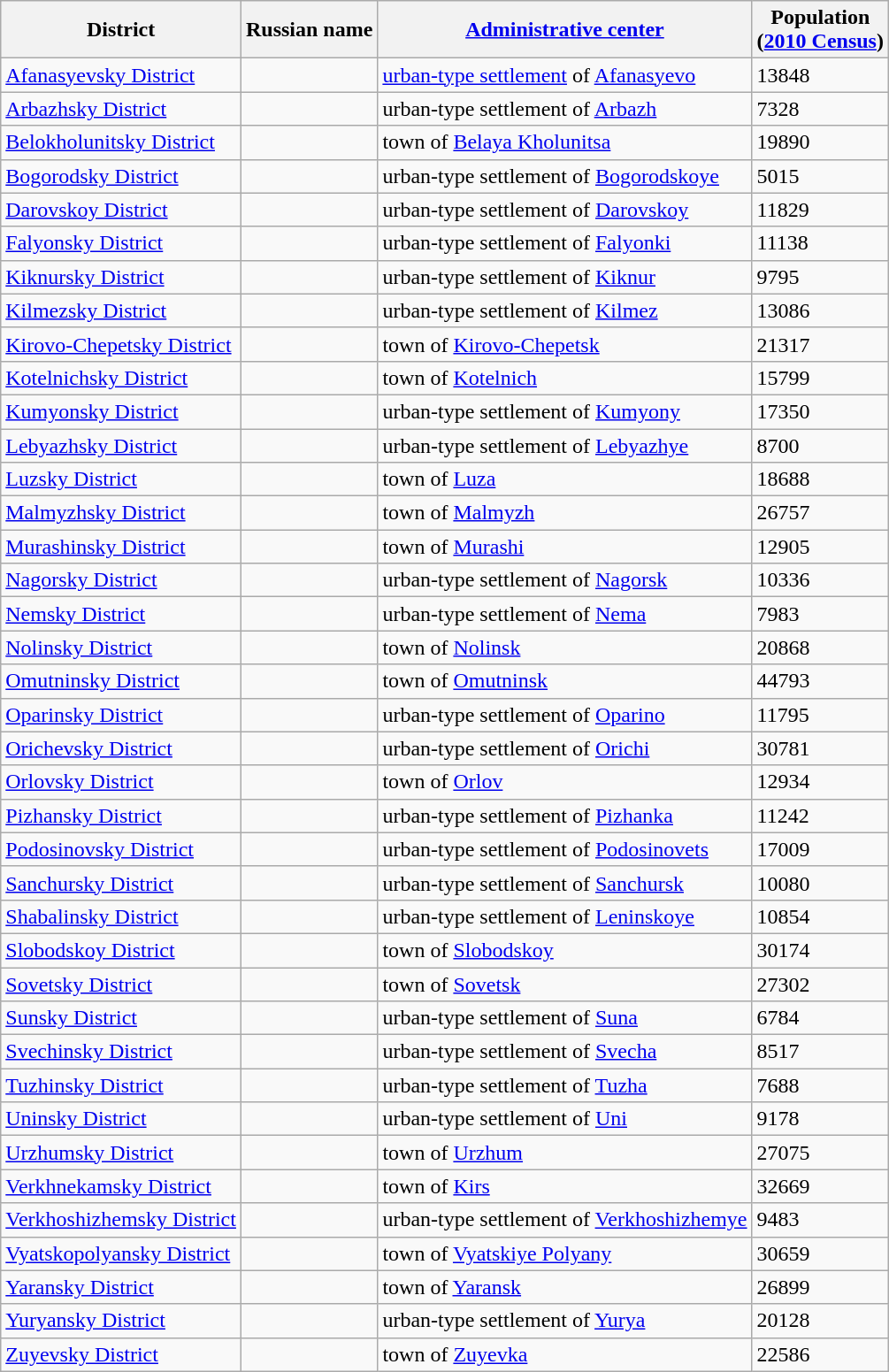<table class="wikitable sortable">
<tr>
<th>District</th>
<th>Russian name</th>
<th><a href='#'>Administrative center</a></th>
<th>Population<br>(<a href='#'>2010 Census</a>)</th>
</tr>
<tr>
<td><a href='#'>Afanasyevsky District</a></td>
<td></td>
<td><a href='#'>urban-type settlement</a> of <a href='#'>Afanasyevo</a></td>
<td>13848</td>
</tr>
<tr>
<td><a href='#'>Arbazhsky District</a></td>
<td></td>
<td>urban-type settlement of <a href='#'>Arbazh</a></td>
<td>7328</td>
</tr>
<tr>
<td><a href='#'>Belokholunitsky District</a></td>
<td></td>
<td>town of <a href='#'>Belaya Kholunitsa</a></td>
<td>19890</td>
</tr>
<tr>
<td><a href='#'>Bogorodsky District</a></td>
<td></td>
<td>urban-type settlement of <a href='#'>Bogorodskoye</a></td>
<td>5015</td>
</tr>
<tr>
<td><a href='#'>Darovskoy District</a></td>
<td></td>
<td>urban-type settlement of <a href='#'>Darovskoy</a></td>
<td>11829</td>
</tr>
<tr>
<td><a href='#'>Falyonsky District</a></td>
<td></td>
<td>urban-type settlement of <a href='#'>Falyonki</a></td>
<td>11138</td>
</tr>
<tr>
<td><a href='#'>Kiknursky District</a></td>
<td></td>
<td>urban-type settlement of <a href='#'>Kiknur</a></td>
<td>9795</td>
</tr>
<tr>
<td><a href='#'>Kilmezsky District</a></td>
<td></td>
<td>urban-type settlement of <a href='#'>Kilmez</a></td>
<td>13086</td>
</tr>
<tr>
<td><a href='#'>Kirovo-Chepetsky District</a></td>
<td></td>
<td>town of <a href='#'>Kirovo-Chepetsk</a></td>
<td>21317</td>
</tr>
<tr>
<td><a href='#'>Kotelnichsky District</a></td>
<td></td>
<td>town of <a href='#'>Kotelnich</a></td>
<td>15799</td>
</tr>
<tr>
<td><a href='#'>Kumyonsky District</a></td>
<td></td>
<td>urban-type settlement of <a href='#'>Kumyony</a></td>
<td>17350</td>
</tr>
<tr>
<td><a href='#'>Lebyazhsky District</a></td>
<td></td>
<td>urban-type settlement of <a href='#'>Lebyazhye</a></td>
<td>8700</td>
</tr>
<tr>
<td><a href='#'>Luzsky District</a></td>
<td></td>
<td>town of <a href='#'>Luza</a></td>
<td>18688</td>
</tr>
<tr>
<td><a href='#'>Malmyzhsky District</a></td>
<td></td>
<td>town of <a href='#'>Malmyzh</a></td>
<td>26757</td>
</tr>
<tr>
<td><a href='#'>Murashinsky District</a></td>
<td></td>
<td>town of <a href='#'>Murashi</a></td>
<td>12905</td>
</tr>
<tr>
<td><a href='#'>Nagorsky District</a></td>
<td></td>
<td>urban-type settlement of <a href='#'>Nagorsk</a></td>
<td>10336</td>
</tr>
<tr>
<td><a href='#'>Nemsky District</a></td>
<td></td>
<td>urban-type settlement of <a href='#'>Nema</a></td>
<td>7983</td>
</tr>
<tr>
<td><a href='#'>Nolinsky District</a></td>
<td></td>
<td>town of <a href='#'>Nolinsk</a></td>
<td>20868</td>
</tr>
<tr>
<td><a href='#'>Omutninsky District</a></td>
<td></td>
<td>town of <a href='#'>Omutninsk</a></td>
<td>44793</td>
</tr>
<tr>
<td><a href='#'>Oparinsky District</a></td>
<td></td>
<td>urban-type settlement of <a href='#'>Oparino</a></td>
<td>11795</td>
</tr>
<tr>
<td><a href='#'>Orichevsky District</a></td>
<td></td>
<td>urban-type settlement of <a href='#'>Orichi</a></td>
<td>30781</td>
</tr>
<tr>
<td><a href='#'>Orlovsky District</a></td>
<td></td>
<td>town of <a href='#'>Orlov</a></td>
<td>12934</td>
</tr>
<tr>
<td><a href='#'>Pizhansky District</a></td>
<td></td>
<td>urban-type settlement of <a href='#'>Pizhanka</a></td>
<td>11242</td>
</tr>
<tr>
<td><a href='#'>Podosinovsky District</a></td>
<td></td>
<td>urban-type settlement of <a href='#'>Podosinovets</a></td>
<td>17009</td>
</tr>
<tr>
<td><a href='#'>Sanchursky District</a></td>
<td></td>
<td>urban-type settlement of <a href='#'>Sanchursk</a></td>
<td>10080</td>
</tr>
<tr>
<td><a href='#'>Shabalinsky District</a></td>
<td></td>
<td>urban-type settlement of <a href='#'>Leninskoye</a></td>
<td>10854</td>
</tr>
<tr>
<td><a href='#'>Slobodskoy District</a></td>
<td></td>
<td>town of <a href='#'>Slobodskoy</a></td>
<td>30174</td>
</tr>
<tr>
<td><a href='#'>Sovetsky District</a></td>
<td></td>
<td>town of <a href='#'>Sovetsk</a></td>
<td>27302</td>
</tr>
<tr>
<td><a href='#'>Sunsky District</a></td>
<td></td>
<td>urban-type settlement of <a href='#'>Suna</a></td>
<td>6784</td>
</tr>
<tr>
<td><a href='#'>Svechinsky District</a></td>
<td></td>
<td>urban-type settlement of <a href='#'>Svecha</a></td>
<td>8517</td>
</tr>
<tr>
<td><a href='#'>Tuzhinsky District</a></td>
<td></td>
<td>urban-type settlement of <a href='#'>Tuzha</a></td>
<td>7688</td>
</tr>
<tr>
<td><a href='#'>Uninsky District</a></td>
<td></td>
<td>urban-type settlement of <a href='#'>Uni</a></td>
<td>9178</td>
</tr>
<tr>
<td><a href='#'>Urzhumsky District</a></td>
<td></td>
<td>town of <a href='#'>Urzhum</a></td>
<td>27075</td>
</tr>
<tr>
<td><a href='#'>Verkhnekamsky District</a></td>
<td></td>
<td>town of <a href='#'>Kirs</a></td>
<td>32669</td>
</tr>
<tr>
<td><a href='#'>Verkhoshizhemsky District</a></td>
<td></td>
<td>urban-type settlement of <a href='#'>Verkhoshizhemye</a></td>
<td>9483</td>
</tr>
<tr>
<td><a href='#'>Vyatskopolyansky District</a></td>
<td></td>
<td>town of <a href='#'>Vyatskiye Polyany</a></td>
<td>30659</td>
</tr>
<tr>
<td><a href='#'>Yaransky District</a></td>
<td></td>
<td>town of <a href='#'>Yaransk</a></td>
<td>26899</td>
</tr>
<tr>
<td><a href='#'>Yuryansky District</a></td>
<td></td>
<td>urban-type settlement of <a href='#'>Yurya</a></td>
<td>20128</td>
</tr>
<tr>
<td><a href='#'>Zuyevsky District</a></td>
<td></td>
<td>town of <a href='#'>Zuyevka</a></td>
<td>22586</td>
</tr>
</table>
